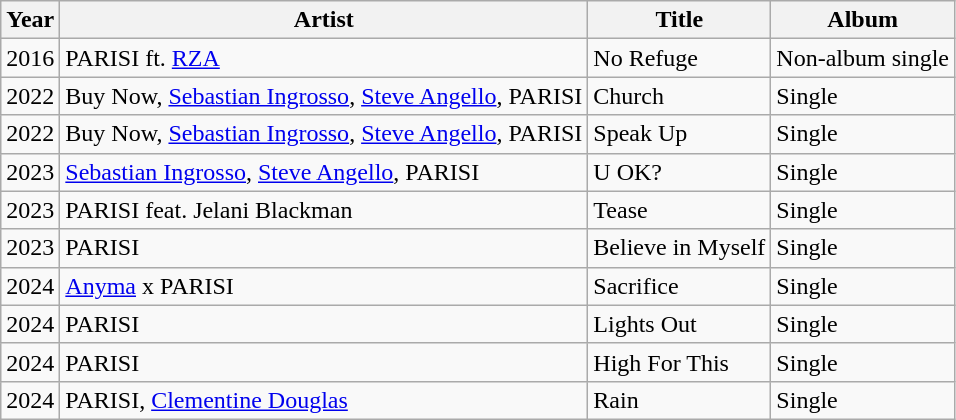<table class="wikitable">
<tr>
<th>Year</th>
<th>Artist</th>
<th>Title</th>
<th>Album</th>
</tr>
<tr>
<td>2016</td>
<td>PARISI ft. <a href='#'>RZA</a></td>
<td>No Refuge</td>
<td>Non-album single</td>
</tr>
<tr>
<td>2022</td>
<td>Buy Now, <a href='#'>Sebastian Ingrosso</a>, <a href='#'>Steve Angello</a>, PARISI</td>
<td>Church</td>
<td>Single</td>
</tr>
<tr>
<td>2022</td>
<td>Buy Now, <a href='#'>Sebastian Ingrosso</a>, <a href='#'>Steve Angello</a>, PARISI</td>
<td>Speak Up</td>
<td>Single</td>
</tr>
<tr>
<td>2023</td>
<td><a href='#'>Sebastian Ingrosso</a>, <a href='#'>Steve Angello</a>, PARISI</td>
<td>U OK?</td>
<td>Single</td>
</tr>
<tr>
<td>2023</td>
<td>PARISI feat. Jelani Blackman</td>
<td>Tease</td>
<td>Single</td>
</tr>
<tr>
<td>2023</td>
<td>PARISI</td>
<td>Believe in Myself</td>
<td>Single</td>
</tr>
<tr>
<td>2024</td>
<td><a href='#'>Anyma</a> x PARISI</td>
<td>Sacrifice</td>
<td>Single</td>
</tr>
<tr>
<td>2024</td>
<td>PARISI</td>
<td>Lights Out</td>
<td>Single</td>
</tr>
<tr>
<td>2024</td>
<td>PARISI</td>
<td>High For This</td>
<td>Single</td>
</tr>
<tr>
<td>2024</td>
<td>PARISI, <a href='#'>Clementine Douglas</a></td>
<td>Rain</td>
<td>Single</td>
</tr>
</table>
